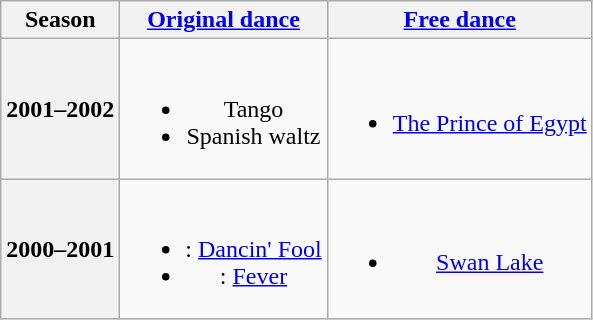<table class=wikitable style=text-align:center>
<tr>
<th>Season</th>
<th><a href='#'>Original dance</a></th>
<th><a href='#'>Free dance</a></th>
</tr>
<tr>
<th>2001–2002 <br> </th>
<td><br><ul><li>Tango</li><li>Spanish waltz</li></ul></td>
<td><br><ul><li><a href='#'>The Prince of Egypt</a> <br></li></ul></td>
</tr>
<tr>
<th>2000–2001 <br> </th>
<td><br><ul><li>: <a href='#'>Dancin' Fool</a> <br></li><li>: <a href='#'>Fever</a> <br></li></ul></td>
<td><br><ul><li><a href='#'>Swan Lake</a> <br></li></ul></td>
</tr>
</table>
